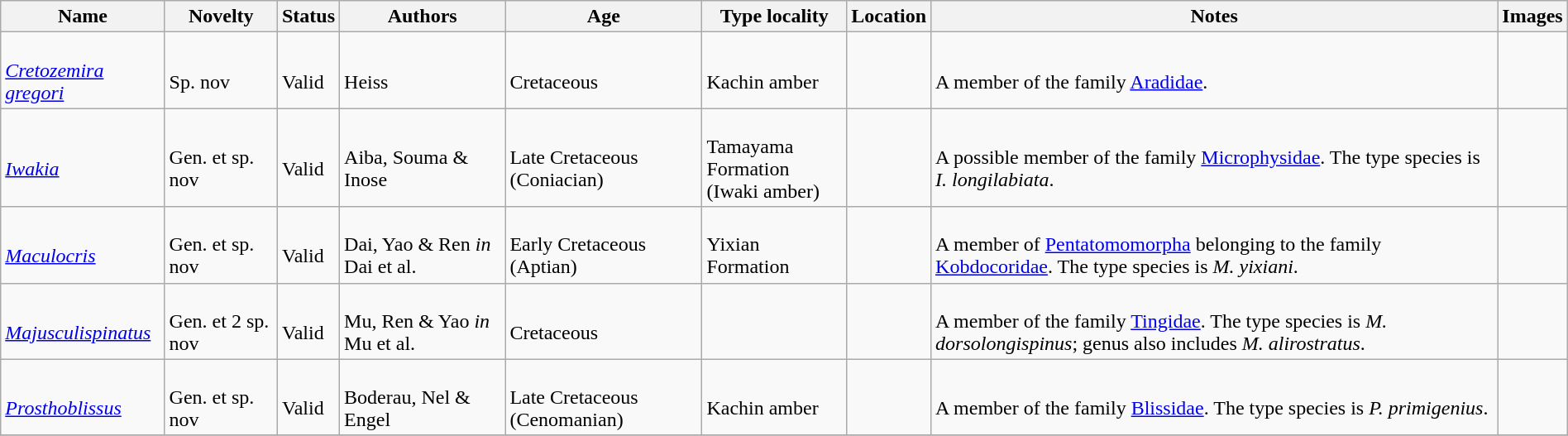<table class="wikitable sortable" align="center" width="100%">
<tr>
<th>Name</th>
<th>Novelty</th>
<th>Status</th>
<th>Authors</th>
<th>Age</th>
<th>Type locality</th>
<th>Location</th>
<th>Notes</th>
<th>Images</th>
</tr>
<tr>
<td><br><em><a href='#'>Cretozemira gregori</a></em></td>
<td><br>Sp. nov</td>
<td><br>Valid</td>
<td><br>Heiss</td>
<td><br>Cretaceous</td>
<td><br>Kachin amber</td>
<td><br></td>
<td><br>A member of the family <a href='#'>Aradidae</a>.</td>
<td></td>
</tr>
<tr>
<td><br><em><a href='#'>Iwakia</a></em></td>
<td><br>Gen. et sp. nov</td>
<td><br>Valid</td>
<td><br>Aiba, Souma & Inose</td>
<td><br>Late Cretaceous (Coniacian)</td>
<td><br>Tamayama Formation<br>(Iwaki amber)</td>
<td><br></td>
<td><br>A possible member of the family <a href='#'>Microphysidae</a>. The type species is <em>I. longilabiata</em>.</td>
<td></td>
</tr>
<tr>
<td><br><em><a href='#'>Maculocris</a></em></td>
<td><br>Gen. et sp. nov</td>
<td><br>Valid</td>
<td><br>Dai, Yao & Ren <em>in</em> Dai et al.</td>
<td><br>Early Cretaceous (Aptian)</td>
<td><br>Yixian Formation</td>
<td><br></td>
<td><br>A member of <a href='#'>Pentatomomorpha</a> belonging to the family <a href='#'>Kobdocoridae</a>. The type species is <em>M. yixiani</em>.</td>
<td></td>
</tr>
<tr>
<td><br><em><a href='#'>Majusculispinatus</a></em></td>
<td><br>Gen. et 2 sp. nov</td>
<td><br>Valid</td>
<td><br>Mu, Ren & Yao <em>in</em> Mu et al.</td>
<td><br>Cretaceous</td>
<td></td>
<td><br></td>
<td><br>A member of the family <a href='#'>Tingidae</a>. The type species is <em>M. dorsolongispinus</em>; genus also includes <em>M. alirostratus</em>.</td>
<td></td>
</tr>
<tr>
<td><br><em><a href='#'>Prosthoblissus</a></em></td>
<td><br>Gen. et sp. nov</td>
<td><br>Valid</td>
<td><br>Boderau, Nel & Engel</td>
<td><br>Late Cretaceous (Cenomanian)</td>
<td><br>Kachin amber</td>
<td><br></td>
<td><br>A member of the family <a href='#'>Blissidae</a>. The type species is <em>P. primigenius</em>.</td>
<td></td>
</tr>
<tr>
</tr>
</table>
